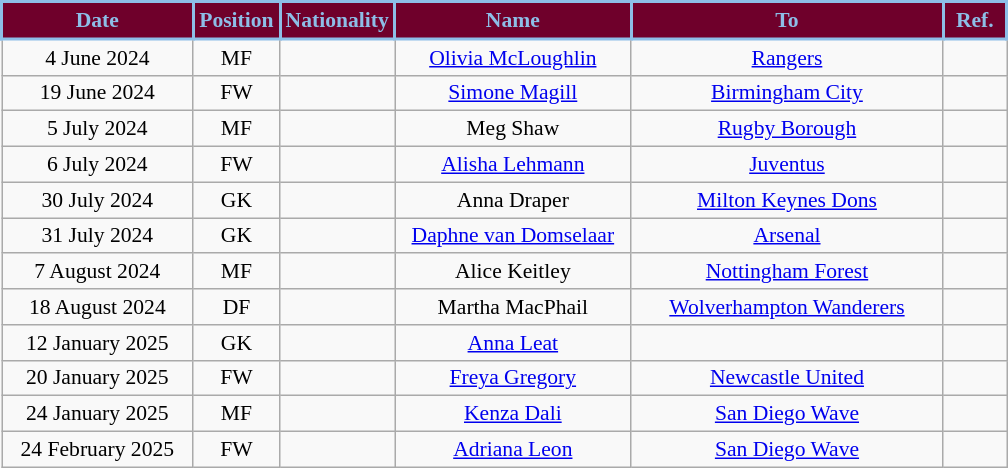<table class="wikitable" style="text-align:center; font-size:90%; ">
<tr>
<th style="background:#6F002B; color:#8DBEE7;border:2px solid #8DBEE7; width:120px;">Date</th>
<th style="background:#6F002B; color:#8DBEE7;border:2px solid #8DBEE7; width:50px;">Position</th>
<th style="background:#6F002B; color:#8DBEE7;border:2px solid #8DBEE7; width:50px;">Nationality</th>
<th style="background:#6F002B; color:#8DBEE7;border:2px solid #8DBEE7; width:150px;">Name</th>
<th style="background:#6F002B; color:#8DBEE7;border:2px solid #8DBEE7; width:200px;">To</th>
<th style="background:#6F002B; color:#8DBEE7;border:2px solid #8DBEE7; width:35px;">Ref.</th>
</tr>
<tr>
<td>4 June 2024</td>
<td>MF</td>
<td></td>
<td><a href='#'>Olivia McLoughlin</a></td>
<td> <a href='#'>Rangers</a></td>
<td></td>
</tr>
<tr>
<td>19 June 2024</td>
<td>FW</td>
<td></td>
<td><a href='#'>Simone Magill</a></td>
<td> <a href='#'>Birmingham City</a></td>
<td></td>
</tr>
<tr>
<td>5 July 2024</td>
<td>MF</td>
<td></td>
<td>Meg Shaw</td>
<td> <a href='#'>Rugby Borough</a></td>
<td></td>
</tr>
<tr>
<td>6 July 2024</td>
<td>FW</td>
<td></td>
<td><a href='#'>Alisha Lehmann</a></td>
<td> <a href='#'>Juventus</a></td>
<td></td>
</tr>
<tr>
<td>30 July 2024</td>
<td>GK</td>
<td></td>
<td>Anna Draper</td>
<td> <a href='#'>Milton Keynes Dons</a></td>
<td></td>
</tr>
<tr>
<td>31 July 2024</td>
<td>GK</td>
<td></td>
<td><a href='#'>Daphne van Domselaar</a></td>
<td> <a href='#'>Arsenal</a></td>
<td></td>
</tr>
<tr>
<td>7 August 2024</td>
<td>MF</td>
<td></td>
<td>Alice Keitley</td>
<td> <a href='#'>Nottingham Forest</a></td>
<td></td>
</tr>
<tr>
<td>18 August 2024</td>
<td>DF</td>
<td></td>
<td>Martha MacPhail</td>
<td> <a href='#'>Wolverhampton Wanderers</a></td>
<td></td>
</tr>
<tr>
<td>12 January 2025</td>
<td>GK</td>
<td></td>
<td><a href='#'>Anna Leat</a></td>
<td></td>
<td></td>
</tr>
<tr>
<td>20 January 2025</td>
<td>FW</td>
<td></td>
<td><a href='#'>Freya Gregory</a></td>
<td> <a href='#'>Newcastle United</a></td>
<td></td>
</tr>
<tr>
<td>24 January 2025</td>
<td>MF</td>
<td></td>
<td><a href='#'>Kenza Dali</a></td>
<td> <a href='#'>San Diego Wave</a></td>
<td></td>
</tr>
<tr>
<td>24 February 2025</td>
<td>FW</td>
<td></td>
<td><a href='#'>Adriana Leon</a></td>
<td> <a href='#'>San Diego Wave</a></td>
<td></td>
</tr>
</table>
